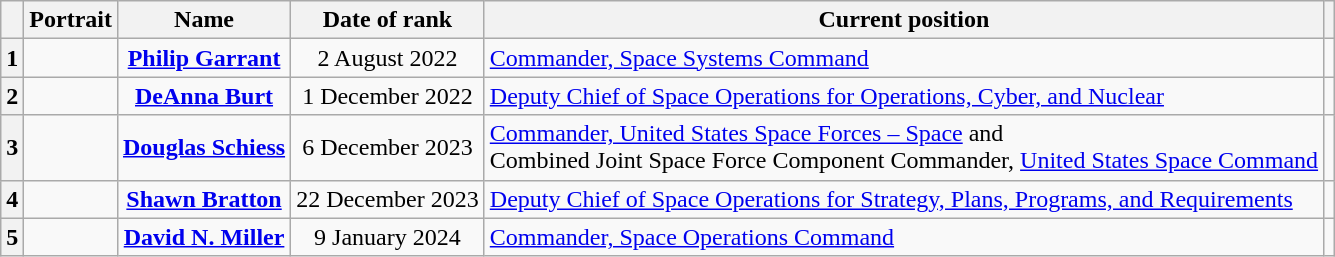<table class="wikitable" style="text-align: center;">
<tr>
<th></th>
<th>Portrait</th>
<th>Name</th>
<th>Date of rank</th>
<th>Current position</th>
<th></th>
</tr>
<tr>
<th>1</th>
<td></td>
<td><strong><a href='#'>Philip Garrant</a></strong></td>
<td>2 August 2022</td>
<td align ="left"><a href='#'>Commander, Space Systems Command</a></td>
<td></td>
</tr>
<tr>
<th>2</th>
<td></td>
<td><strong><a href='#'>DeAnna Burt</a></strong></td>
<td>1 December 2022</td>
<td align ="left"><a href='#'>Deputy Chief of Space Operations for Operations, Cyber, and Nuclear</a></td>
<td></td>
</tr>
<tr>
<th>3</th>
<td></td>
<td><strong><a href='#'>Douglas Schiess</a></strong></td>
<td>6 December 2023</td>
<td align ="left"><a href='#'>Commander, United States Space Forces – Space</a> and<br>Combined Joint Space Force Component Commander, <a href='#'>United States Space Command</a></td>
<td></td>
</tr>
<tr>
<th>4</th>
<td></td>
<td><strong><a href='#'>Shawn Bratton</a></strong></td>
<td>22 December 2023</td>
<td align ="left"><a href='#'>Deputy Chief of Space Operations for Strategy, Plans, Programs, and Requirements</a></td>
<td></td>
</tr>
<tr>
<th>5</th>
<td></td>
<td><strong><a href='#'>David N. Miller</a></strong></td>
<td>9 January 2024</td>
<td align ="left"><a href='#'>Commander, Space Operations Command</a></td>
<td></td>
</tr>
</table>
